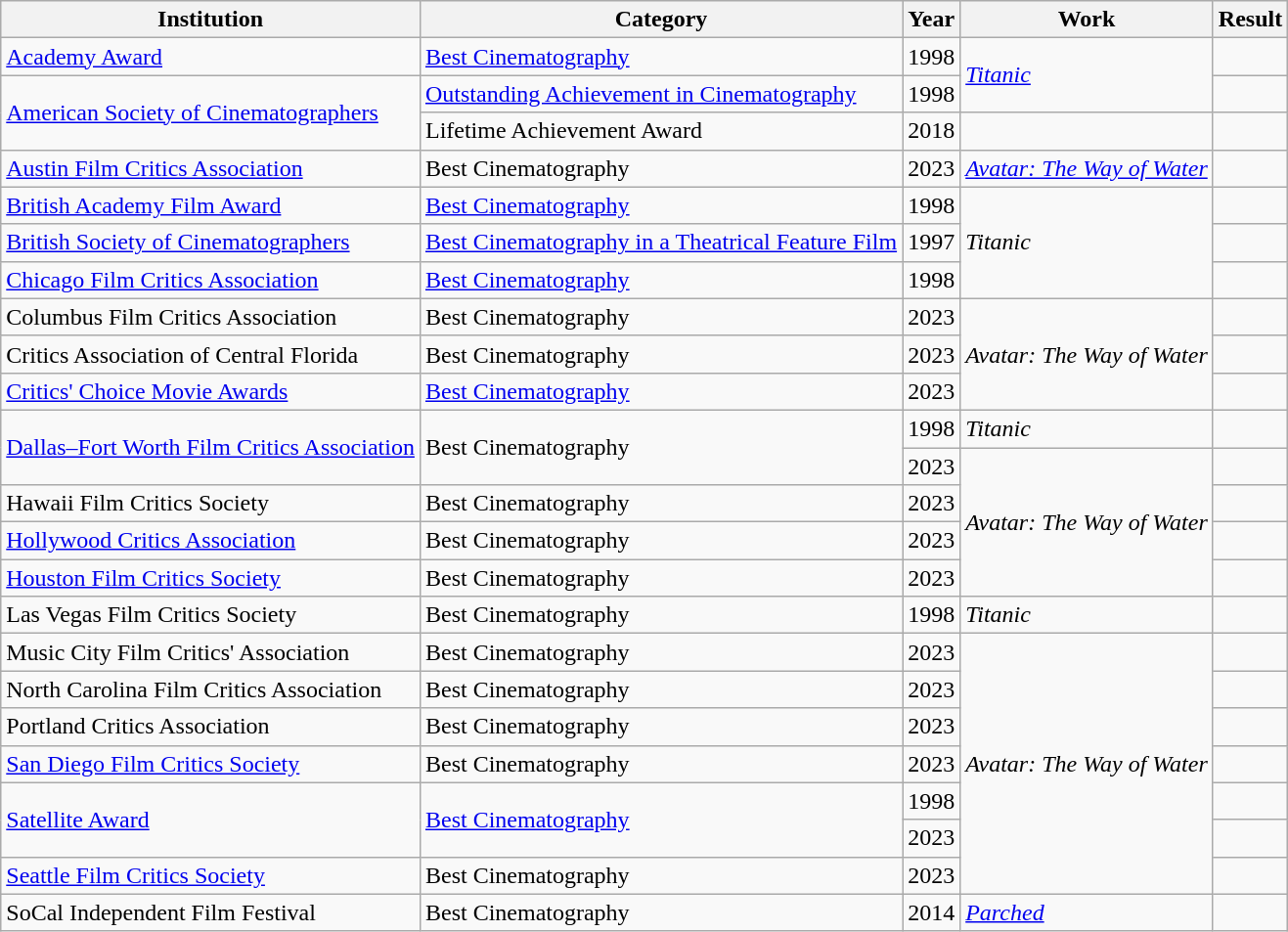<table class="wikitable">
<tr>
<th>Institution</th>
<th>Category</th>
<th>Year</th>
<th>Work</th>
<th>Result</th>
</tr>
<tr>
<td><a href='#'>Academy Award</a></td>
<td><a href='#'>Best Cinematography</a></td>
<td>1998</td>
<td rowspan="2"><a href='#'><em>Titanic</em></a></td>
<td></td>
</tr>
<tr>
<td rowspan="2"><a href='#'>American Society of Cinematographers</a></td>
<td><a href='#'>Outstanding Achievement in Cinematography</a></td>
<td>1998</td>
<td></td>
</tr>
<tr>
<td>Lifetime Achievement Award</td>
<td>2018</td>
<td></td>
<td></td>
</tr>
<tr>
<td><a href='#'>Austin Film Critics Association</a></td>
<td>Best Cinematography</td>
<td>2023</td>
<td><em><a href='#'>Avatar: The Way of Water</a></em></td>
<td></td>
</tr>
<tr>
<td><a href='#'>British Academy Film Award</a></td>
<td><a href='#'>Best Cinematography</a></td>
<td>1998</td>
<td rowspan="3"><em>Titanic</em></td>
<td></td>
</tr>
<tr>
<td><a href='#'>British Society of Cinematographers</a></td>
<td><a href='#'>Best Cinematography in a Theatrical Feature Film</a></td>
<td>1997</td>
<td></td>
</tr>
<tr>
<td><a href='#'>Chicago Film Critics Association</a></td>
<td><a href='#'>Best Cinematography</a></td>
<td>1998</td>
<td></td>
</tr>
<tr>
<td>Columbus Film Critics Association</td>
<td>Best Cinematography</td>
<td>2023</td>
<td rowspan="3"><em>Avatar: The Way of Water</em></td>
<td></td>
</tr>
<tr>
<td>Critics Association of Central Florida</td>
<td>Best Cinematography</td>
<td>2023</td>
<td></td>
</tr>
<tr>
<td><a href='#'>Critics' Choice Movie Awards</a></td>
<td><a href='#'>Best Cinematography</a></td>
<td>2023</td>
<td></td>
</tr>
<tr>
<td rowspan="2"><a href='#'>Dallas–Fort Worth Film Critics Association</a></td>
<td rowspan="2">Best Cinematography</td>
<td>1998</td>
<td><em>Titanic</em></td>
<td></td>
</tr>
<tr>
<td>2023</td>
<td rowspan="4"><em>Avatar: The Way of Water</em></td>
<td></td>
</tr>
<tr>
<td>Hawaii Film Critics Society</td>
<td>Best Cinematography</td>
<td>2023</td>
<td></td>
</tr>
<tr>
<td><a href='#'>Hollywood Critics Association</a></td>
<td>Best Cinematography</td>
<td>2023</td>
<td></td>
</tr>
<tr>
<td><a href='#'>Houston Film Critics Society</a></td>
<td>Best Cinematography</td>
<td>2023</td>
<td></td>
</tr>
<tr>
<td>Las Vegas Film Critics Society</td>
<td>Best Cinematography</td>
<td>1998</td>
<td><em>Titanic</em></td>
<td></td>
</tr>
<tr>
<td>Music City Film Critics' Association</td>
<td>Best Cinematography</td>
<td>2023</td>
<td rowspan="7"><em>Avatar: The Way of Water</em></td>
<td></td>
</tr>
<tr>
<td>North Carolina Film Critics Association</td>
<td>Best Cinematography</td>
<td>2023</td>
<td></td>
</tr>
<tr>
<td>Portland Critics Association</td>
<td>Best Cinematography</td>
<td>2023</td>
<td></td>
</tr>
<tr>
<td><a href='#'>San Diego Film Critics Society</a></td>
<td>Best Cinematography</td>
<td>2023</td>
<td></td>
</tr>
<tr>
<td rowspan="2"><a href='#'>Satellite Award</a></td>
<td rowspan="2"><a href='#'>Best Cinematography</a></td>
<td>1998</td>
<td></td>
</tr>
<tr>
<td>2023</td>
<td></td>
</tr>
<tr>
<td><a href='#'>Seattle Film Critics Society</a></td>
<td>Best Cinematography</td>
<td>2023</td>
<td></td>
</tr>
<tr>
<td>SoCal Independent Film Festival</td>
<td>Best Cinematography</td>
<td>2014</td>
<td><em><a href='#'>Parched</a></em></td>
<td></td>
</tr>
</table>
